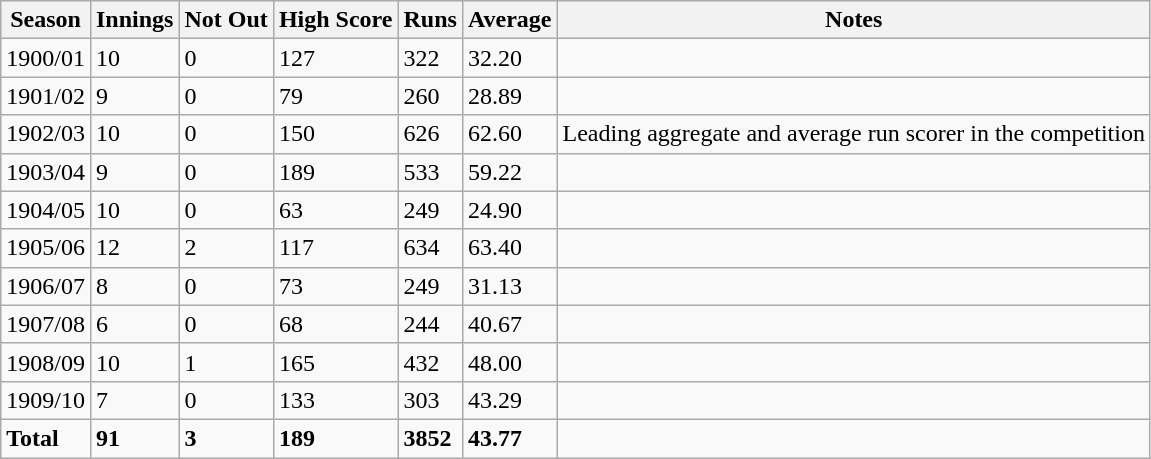<table class="wikitable">
<tr>
<th>Season</th>
<th>Innings</th>
<th>Not Out</th>
<th>High Score</th>
<th>Runs</th>
<th>Average</th>
<th>Notes</th>
</tr>
<tr>
<td>1900/01</td>
<td>10</td>
<td>0</td>
<td>127</td>
<td>322</td>
<td>32.20</td>
<td></td>
</tr>
<tr>
<td>1901/02</td>
<td>9</td>
<td>0</td>
<td>79</td>
<td>260</td>
<td>28.89</td>
<td></td>
</tr>
<tr>
<td>1902/03</td>
<td>10</td>
<td>0</td>
<td>150</td>
<td>626</td>
<td>62.60</td>
<td>Leading aggregate and average run scorer in the competition</td>
</tr>
<tr>
<td>1903/04</td>
<td>9</td>
<td>0</td>
<td>189</td>
<td>533</td>
<td>59.22</td>
<td></td>
</tr>
<tr>
<td>1904/05</td>
<td>10</td>
<td>0</td>
<td>63</td>
<td>249</td>
<td>24.90</td>
<td></td>
</tr>
<tr>
<td>1905/06</td>
<td>12</td>
<td>2</td>
<td>117</td>
<td>634</td>
<td>63.40</td>
<td></td>
</tr>
<tr>
<td>1906/07</td>
<td>8</td>
<td>0</td>
<td>73</td>
<td>249</td>
<td>31.13</td>
<td></td>
</tr>
<tr>
<td>1907/08</td>
<td>6</td>
<td>0</td>
<td>68</td>
<td>244</td>
<td>40.67</td>
<td></td>
</tr>
<tr>
<td>1908/09</td>
<td>10</td>
<td>1</td>
<td>165</td>
<td>432</td>
<td>48.00</td>
<td></td>
</tr>
<tr>
<td>1909/10</td>
<td>7</td>
<td>0</td>
<td>133</td>
<td>303</td>
<td>43.29</td>
<td></td>
</tr>
<tr>
<td><strong>Total</strong></td>
<td><strong>91</strong></td>
<td><strong>3</strong></td>
<td><strong>189</strong></td>
<td><strong>3852</strong></td>
<td><strong>43.77</strong></td>
<td></td>
</tr>
</table>
